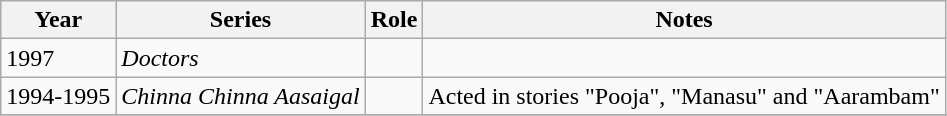<table class="wikitable sortable">
<tr>
<th>Year</th>
<th>Series</th>
<th>Role</th>
<th class="unsortable">Notes</th>
</tr>
<tr>
<td>1997</td>
<td><em>Doctors</em></td>
<td></td>
<td></td>
</tr>
<tr>
<td>1994-1995</td>
<td><em>Chinna Chinna Aasaigal</em></td>
<td></td>
<td>Acted in stories "Pooja", "Manasu" and "Aarambam"</td>
</tr>
<tr>
</tr>
</table>
